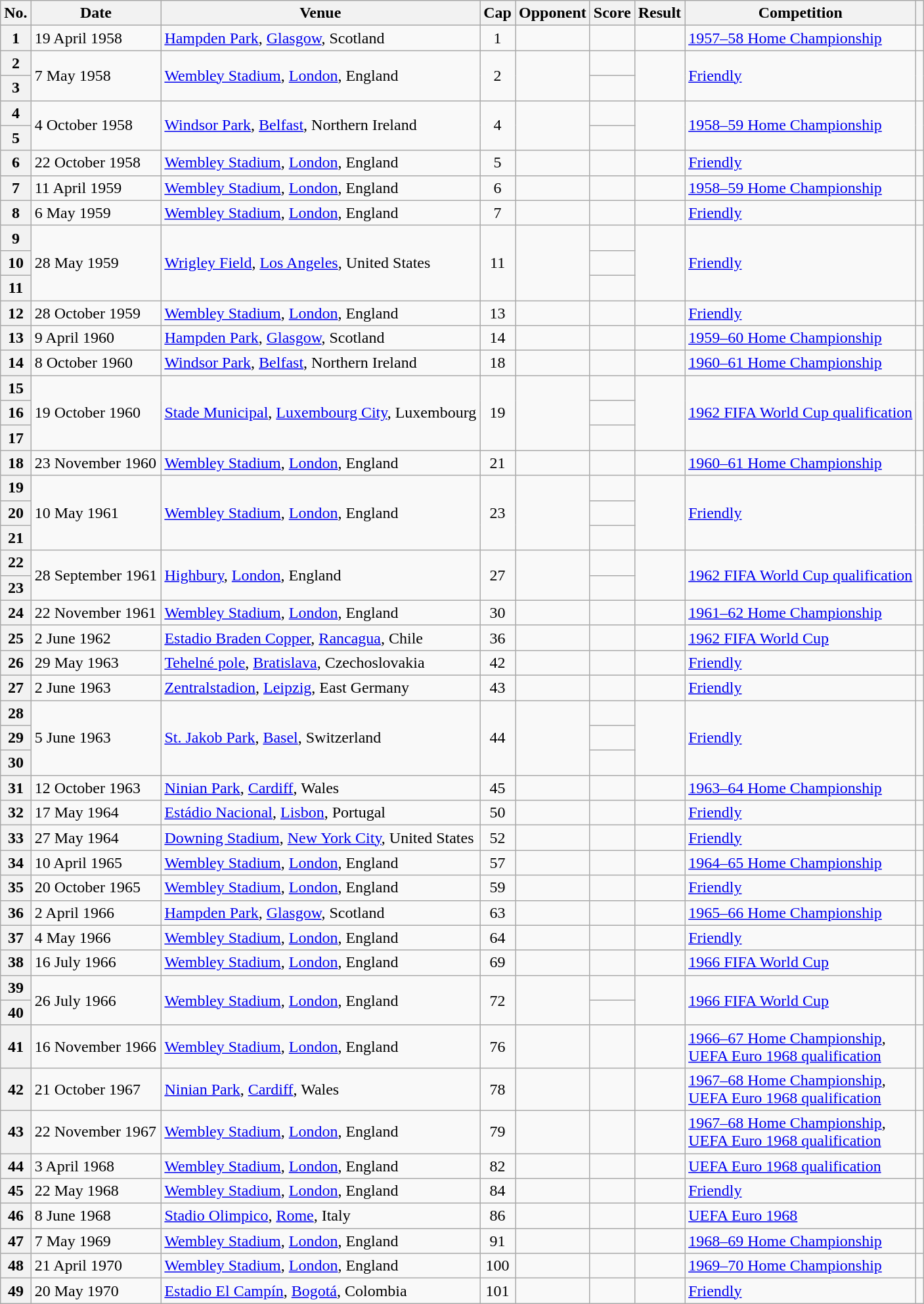<table class="wikitable plainrowheaders sortable">
<tr>
<th scope=col>No.</th>
<th scope=col data-sort-type=date>Date</th>
<th scope=col>Venue</th>
<th scope=col>Cap</th>
<th scope=col>Opponent</th>
<th scope=col>Score</th>
<th scope=col>Result</th>
<th scope=col>Competition</th>
<th scope=col class=unsortable></th>
</tr>
<tr>
<th scope=row style="text-align: center">1</th>
<td>19 April 1958</td>
<td><a href='#'>Hampden Park</a>, <a href='#'>Glasgow</a>, Scotland</td>
<td align=center>1</td>
<td></td>
<td align=center></td>
<td align=center></td>
<td><a href='#'>1957–58 Home Championship</a></td>
<td></td>
</tr>
<tr>
<th scope=row style="text-align: center">2</th>
<td rowspan=2>7 May 1958</td>
<td rowspan=2><a href='#'>Wembley Stadium</a>, <a href='#'>London</a>, England</td>
<td rowspan=2 align=center>2</td>
<td rowspan=2></td>
<td align=center></td>
<td rowspan=2 align=center></td>
<td rowspan=2><a href='#'>Friendly</a></td>
<td rowspan=2></td>
</tr>
<tr>
<th scope=row style="text-align: center">3</th>
<td align=center></td>
</tr>
<tr>
<th scope=row style="text-align: center">4</th>
<td rowspan=2>4 October 1958</td>
<td rowspan=2><a href='#'>Windsor Park</a>, <a href='#'>Belfast</a>, Northern Ireland</td>
<td rowspan=2 align=center>4</td>
<td rowspan=2></td>
<td align=center></td>
<td rowspan=2 align=center></td>
<td rowspan=2><a href='#'>1958–59 Home Championship</a></td>
<td rowspan=2></td>
</tr>
<tr>
<th scope=row style="text-align: center">5</th>
<td align=center></td>
</tr>
<tr>
<th scope=row style="text-align: center">6</th>
<td>22 October 1958</td>
<td><a href='#'>Wembley Stadium</a>, <a href='#'>London</a>, England</td>
<td align=center>5</td>
<td></td>
<td align=center></td>
<td align=center></td>
<td><a href='#'>Friendly</a></td>
<td></td>
</tr>
<tr>
<th scope=row style="text-align: center">7</th>
<td>11 April 1959</td>
<td><a href='#'>Wembley Stadium</a>, <a href='#'>London</a>, England</td>
<td align=center>6</td>
<td></td>
<td align=center></td>
<td align=center></td>
<td><a href='#'>1958–59 Home Championship</a></td>
<td></td>
</tr>
<tr>
<th scope=row style="text-align: center">8</th>
<td>6 May 1959</td>
<td><a href='#'>Wembley Stadium</a>, <a href='#'>London</a>, England</td>
<td align=center>7</td>
<td></td>
<td align=center></td>
<td align=center></td>
<td><a href='#'>Friendly</a></td>
<td></td>
</tr>
<tr>
<th scope=row style="text-align: center">9</th>
<td rowspan=3>28 May 1959</td>
<td rowspan=3><a href='#'>Wrigley Field</a>, <a href='#'>Los Angeles</a>, United States</td>
<td rowspan=3 align=center>11</td>
<td rowspan=3></td>
<td align=center></td>
<td rowspan=3 align=center></td>
<td rowspan=3><a href='#'>Friendly</a></td>
<td rowspan=3></td>
</tr>
<tr>
<th scope=row style="text-align: center">10</th>
<td align=center></td>
</tr>
<tr>
<th scope=row style="text-align: center">11</th>
<td align=center></td>
</tr>
<tr>
<th scope=row style="text-align: center">12</th>
<td>28 October 1959</td>
<td><a href='#'>Wembley Stadium</a>, <a href='#'>London</a>, England</td>
<td align=center>13</td>
<td></td>
<td align=center></td>
<td align=center></td>
<td><a href='#'>Friendly</a></td>
<td></td>
</tr>
<tr>
<th scope=row style="text-align: center">13</th>
<td>9 April 1960</td>
<td><a href='#'>Hampden Park</a>, <a href='#'>Glasgow</a>, Scotland</td>
<td align=center>14</td>
<td></td>
<td align=center></td>
<td align=center></td>
<td><a href='#'>1959–60 Home Championship</a></td>
<td></td>
</tr>
<tr>
<th scope=row style="text-align: center">14</th>
<td>8 October 1960</td>
<td><a href='#'>Windsor Park</a>, <a href='#'>Belfast</a>, Northern Ireland</td>
<td align=center>18</td>
<td></td>
<td align=center></td>
<td align=center></td>
<td><a href='#'>1960–61 Home Championship</a></td>
<td></td>
</tr>
<tr>
<th scope=row style="text-align: center">15</th>
<td rowspan=3>19 October 1960</td>
<td rowspan=3><a href='#'>Stade Municipal</a>, <a href='#'>Luxembourg City</a>, Luxembourg</td>
<td rowspan=3 align=center>19</td>
<td rowspan=3></td>
<td align=center></td>
<td rowspan=3 align=center></td>
<td rowspan=3><a href='#'>1962 FIFA World Cup qualification</a></td>
<td rowspan=3></td>
</tr>
<tr>
<th scope=row style="text-align: center">16</th>
<td align=center></td>
</tr>
<tr>
<th scope=row style="text-align: center">17</th>
<td align=center></td>
</tr>
<tr>
<th scope=row style="text-align: center">18</th>
<td>23 November 1960</td>
<td><a href='#'>Wembley Stadium</a>, <a href='#'>London</a>, England</td>
<td align=center>21</td>
<td></td>
<td align=center></td>
<td align=center></td>
<td><a href='#'>1960–61 Home Championship</a></td>
<td></td>
</tr>
<tr>
<th scope=row style="text-align: center">19</th>
<td rowspan=3>10 May 1961</td>
<td rowspan=3><a href='#'>Wembley Stadium</a>, <a href='#'>London</a>, England</td>
<td rowspan=3 align=center>23</td>
<td rowspan=3></td>
<td align=center></td>
<td rowspan=3 align=center></td>
<td rowspan=3><a href='#'>Friendly</a></td>
<td rowspan=3></td>
</tr>
<tr>
<th scope=row style="text-align: center">20</th>
<td align=center></td>
</tr>
<tr>
<th scope=row style="text-align: center">21</th>
<td align=center></td>
</tr>
<tr>
<th scope=row style="text-align: center">22</th>
<td rowspan=2>28 September 1961</td>
<td rowspan=2><a href='#'>Highbury</a>, <a href='#'>London</a>, England</td>
<td rowspan=2 align=center>27</td>
<td rowspan=2></td>
<td align=center></td>
<td rowspan=2 align=center></td>
<td rowspan=2><a href='#'>1962 FIFA World Cup qualification</a></td>
<td rowspan=2></td>
</tr>
<tr>
<th scope=row style="text-align: center">23</th>
<td align=center></td>
</tr>
<tr>
<th scope=row style="text-align: center">24</th>
<td>22 November 1961</td>
<td><a href='#'>Wembley Stadium</a>, <a href='#'>London</a>, England</td>
<td align=center>30</td>
<td></td>
<td align=center></td>
<td align=center></td>
<td><a href='#'>1961–62 Home Championship</a></td>
<td></td>
</tr>
<tr>
<th scope=row style="text-align: center">25</th>
<td>2 June 1962</td>
<td><a href='#'>Estadio Braden Copper</a>, <a href='#'>Rancagua</a>, Chile</td>
<td align=center>36</td>
<td></td>
<td align=center></td>
<td align=center></td>
<td><a href='#'>1962 FIFA World Cup</a></td>
<td></td>
</tr>
<tr>
<th scope=row style="text-align: center">26</th>
<td>29 May 1963</td>
<td><a href='#'>Tehelné pole</a>, <a href='#'>Bratislava</a>, Czechoslovakia</td>
<td align=center>42</td>
<td></td>
<td align=center></td>
<td align=center></td>
<td><a href='#'>Friendly</a></td>
<td></td>
</tr>
<tr>
<th scope=row style="text-align: center">27</th>
<td>2 June 1963</td>
<td><a href='#'>Zentralstadion</a>, <a href='#'>Leipzig</a>, East Germany</td>
<td align=center>43</td>
<td></td>
<td align=center></td>
<td align=center></td>
<td><a href='#'>Friendly</a></td>
<td></td>
</tr>
<tr>
<th scope=row style="text-align: center">28</th>
<td rowspan=3>5 June 1963</td>
<td rowspan=3><a href='#'>St. Jakob Park</a>, <a href='#'>Basel</a>, Switzerland</td>
<td rowspan=3 align=center>44</td>
<td rowspan=3></td>
<td align=center></td>
<td rowspan=3 align=center></td>
<td rowspan=3><a href='#'>Friendly</a></td>
<td rowspan=3></td>
</tr>
<tr>
<th scope=row style="text-align: center">29</th>
<td align=center></td>
</tr>
<tr>
<th scope=row style="text-align: center">30</th>
<td align=center></td>
</tr>
<tr>
<th scope=row style="text-align: center">31</th>
<td>12 October 1963</td>
<td><a href='#'>Ninian Park</a>, <a href='#'>Cardiff</a>, Wales</td>
<td align=center>45</td>
<td></td>
<td align=center></td>
<td align=center></td>
<td><a href='#'>1963–64 Home Championship</a></td>
<td></td>
</tr>
<tr>
<th scope=row style="text-align: center">32</th>
<td>17 May 1964</td>
<td><a href='#'>Estádio Nacional</a>, <a href='#'>Lisbon</a>, Portugal</td>
<td align=center>50</td>
<td></td>
<td align=center></td>
<td align=center></td>
<td><a href='#'>Friendly</a></td>
<td></td>
</tr>
<tr>
<th scope=row style="text-align: center">33</th>
<td>27 May 1964</td>
<td><a href='#'>Downing Stadium</a>, <a href='#'>New York City</a>, United States</td>
<td align=center>52</td>
<td></td>
<td align=center></td>
<td align=center></td>
<td><a href='#'>Friendly</a></td>
<td></td>
</tr>
<tr>
<th scope=row style="text-align: center">34</th>
<td>10 April 1965</td>
<td><a href='#'>Wembley Stadium</a>, <a href='#'>London</a>, England</td>
<td align=center>57</td>
<td></td>
<td align=center></td>
<td align=center></td>
<td><a href='#'>1964–65 Home Championship</a></td>
<td></td>
</tr>
<tr>
<th scope=row style="text-align: center">35</th>
<td>20 October 1965</td>
<td><a href='#'>Wembley Stadium</a>, <a href='#'>London</a>, England</td>
<td align=center>59</td>
<td></td>
<td align=center></td>
<td align=center></td>
<td><a href='#'>Friendly</a></td>
<td></td>
</tr>
<tr>
<th scope=row style="text-align: center">36</th>
<td>2 April 1966</td>
<td><a href='#'>Hampden Park</a>, <a href='#'>Glasgow</a>, Scotland</td>
<td align=center>63</td>
<td></td>
<td align=center></td>
<td align=center></td>
<td><a href='#'>1965–66 Home Championship</a></td>
<td></td>
</tr>
<tr>
<th scope=row style="text-align: center">37</th>
<td>4 May 1966</td>
<td><a href='#'>Wembley Stadium</a>, <a href='#'>London</a>, England</td>
<td align=center>64</td>
<td></td>
<td align=center></td>
<td align=center></td>
<td><a href='#'>Friendly</a></td>
<td></td>
</tr>
<tr>
<th scope=row style="text-align: center">38</th>
<td>16 July 1966</td>
<td><a href='#'>Wembley Stadium</a>, <a href='#'>London</a>, England</td>
<td align=center>69</td>
<td></td>
<td align=center></td>
<td align=center></td>
<td><a href='#'>1966 FIFA World Cup</a></td>
<td></td>
</tr>
<tr>
<th scope=row style="text-align: center">39</th>
<td rowspan=2>26 July 1966</td>
<td rowspan=2><a href='#'>Wembley Stadium</a>, <a href='#'>London</a>, England</td>
<td rowspan=2 align=center>72</td>
<td rowspan=2></td>
<td align=center></td>
<td rowspan=2 align=center></td>
<td rowspan=2><a href='#'>1966 FIFA World Cup</a></td>
<td rowspan=2></td>
</tr>
<tr>
<th scope=row style="text-align: center">40</th>
<td align=center></td>
</tr>
<tr>
<th scope=row style="text-align: center">41</th>
<td>16 November 1966</td>
<td><a href='#'>Wembley Stadium</a>, <a href='#'>London</a>, England</td>
<td align=center>76</td>
<td></td>
<td align=center></td>
<td align=center></td>
<td><a href='#'>1966–67 Home Championship</a>,<br><a href='#'>UEFA Euro 1968 qualification</a></td>
<td></td>
</tr>
<tr>
<th scope=row style="text-align: center">42</th>
<td>21 October 1967</td>
<td><a href='#'>Ninian Park</a>, <a href='#'>Cardiff</a>, Wales</td>
<td align=center>78</td>
<td></td>
<td align=center></td>
<td align=center></td>
<td><a href='#'>1967–68 Home Championship</a>,<br><a href='#'>UEFA Euro 1968 qualification</a></td>
<td></td>
</tr>
<tr>
<th scope=row style="text-align: center">43</th>
<td>22 November 1967</td>
<td><a href='#'>Wembley Stadium</a>, <a href='#'>London</a>, England</td>
<td align=center>79</td>
<td></td>
<td align=center></td>
<td align=center></td>
<td><a href='#'>1967–68 Home Championship</a>,<br><a href='#'>UEFA Euro 1968 qualification</a></td>
<td></td>
</tr>
<tr>
<th scope=row style="text-align: center">44</th>
<td>3 April 1968</td>
<td><a href='#'>Wembley Stadium</a>, <a href='#'>London</a>, England</td>
<td align=center>82</td>
<td></td>
<td align=center></td>
<td align=center></td>
<td><a href='#'>UEFA Euro 1968 qualification</a></td>
<td></td>
</tr>
<tr>
<th scope=row style="text-align: center">45</th>
<td>22 May 1968</td>
<td><a href='#'>Wembley Stadium</a>, <a href='#'>London</a>, England</td>
<td align=center>84</td>
<td></td>
<td align=center></td>
<td align=center></td>
<td><a href='#'>Friendly</a></td>
<td></td>
</tr>
<tr>
<th scope=row style="text-align: center">46</th>
<td>8 June 1968</td>
<td><a href='#'>Stadio Olimpico</a>, <a href='#'>Rome</a>, Italy</td>
<td align=center>86</td>
<td></td>
<td align=center></td>
<td align=center></td>
<td><a href='#'>UEFA Euro 1968</a></td>
<td></td>
</tr>
<tr>
<th scope=row style="text-align: center">47</th>
<td>7 May 1969</td>
<td><a href='#'>Wembley Stadium</a>, <a href='#'>London</a>, England</td>
<td align=center>91</td>
<td></td>
<td align=center></td>
<td align=center></td>
<td><a href='#'>1968–69 Home Championship</a></td>
<td></td>
</tr>
<tr>
<th scope=row style="text-align: center">48</th>
<td>21 April 1970</td>
<td><a href='#'>Wembley Stadium</a>, <a href='#'>London</a>, England</td>
<td align=center>100</td>
<td></td>
<td align=center></td>
<td align=center></td>
<td><a href='#'>1969–70 Home Championship</a></td>
<td></td>
</tr>
<tr>
<th scope=row style="text-align: center">49</th>
<td>20 May 1970</td>
<td><a href='#'>Estadio El Campín</a>, <a href='#'>Bogotá</a>, Colombia</td>
<td align=center>101</td>
<td></td>
<td align=center></td>
<td align=center></td>
<td><a href='#'>Friendly</a></td>
<td></td>
</tr>
</table>
